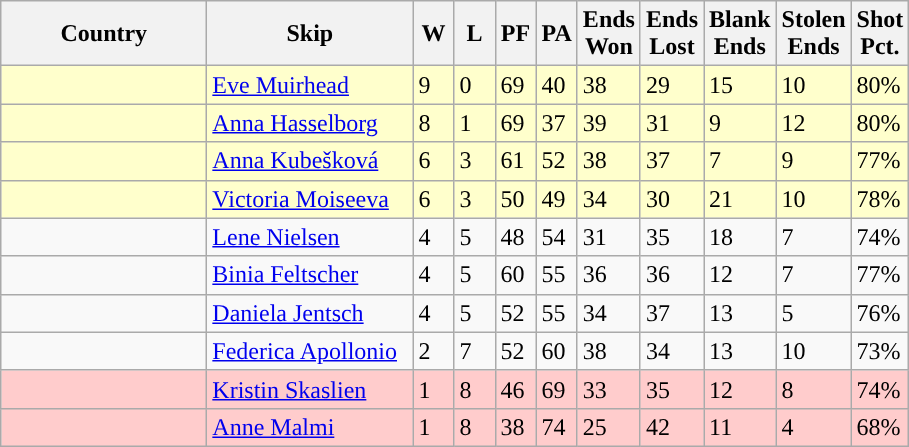<table class=wikitable>
<tr>
<th width=130>Country</th>
<th width=130>Skip</th>
<th width=20>W</th>
<th width=20>L</th>
<th width=20>PF</th>
<th width=20>PA</th>
<th width=20>Ends Won</th>
<th width=20>Ends Lost</th>
<th width=20>Blank Ends</th>
<th width=20>Stolen Ends</th>
<th width=20>Shot Pct.</th>
</tr>
<tr style="background:#ffffcc;">
<td></td>
<td><a href='#'>Eve Muirhead</a></td>
<td>9</td>
<td>0</td>
<td>69</td>
<td>40</td>
<td>38</td>
<td>29</td>
<td>15</td>
<td>10</td>
<td>80%</td>
</tr>
<tr style="background:#ffffcc;">
<td></td>
<td><a href='#'>Anna Hasselborg</a></td>
<td>8</td>
<td>1</td>
<td>69</td>
<td>37</td>
<td>39</td>
<td>31</td>
<td>9</td>
<td>12</td>
<td>80%</td>
</tr>
<tr style="background:#ffffcc;">
<td></td>
<td><a href='#'>Anna Kubešková</a></td>
<td>6</td>
<td>3</td>
<td>61</td>
<td>52</td>
<td>38</td>
<td>37</td>
<td>7</td>
<td>9</td>
<td>77%</td>
</tr>
<tr style="background:#ffffcc;">
<td></td>
<td><a href='#'>Victoria Moiseeva</a></td>
<td>6</td>
<td>3</td>
<td>50</td>
<td>49</td>
<td>34</td>
<td>30</td>
<td>21</td>
<td>10</td>
<td>78%</td>
</tr>
<tr>
<td></td>
<td><a href='#'>Lene Nielsen</a></td>
<td>4</td>
<td>5</td>
<td>48</td>
<td>54</td>
<td>31</td>
<td>35</td>
<td>18</td>
<td>7</td>
<td>74%</td>
</tr>
<tr>
<td></td>
<td><a href='#'>Binia Feltscher</a></td>
<td>4</td>
<td>5</td>
<td>60</td>
<td>55</td>
<td>36</td>
<td>36</td>
<td>12</td>
<td>7</td>
<td>77%</td>
</tr>
<tr>
<td></td>
<td><a href='#'>Daniela Jentsch</a></td>
<td>4</td>
<td>5</td>
<td>52</td>
<td>55</td>
<td>34</td>
<td>37</td>
<td>13</td>
<td>5</td>
<td>76%</td>
</tr>
<tr>
<td></td>
<td><a href='#'>Federica Apollonio</a></td>
<td>2</td>
<td>7</td>
<td>52</td>
<td>60</td>
<td>38</td>
<td>34</td>
<td>13</td>
<td>10</td>
<td>73%</td>
</tr>
<tr style="background:#ffcccc;">
<td></td>
<td><a href='#'>Kristin Skaslien</a></td>
<td>1</td>
<td>8</td>
<td>46</td>
<td>69</td>
<td>33</td>
<td>35</td>
<td>12</td>
<td>8</td>
<td>74%</td>
</tr>
<tr style="background:#ffcccc;">
<td></td>
<td><a href='#'>Anne Malmi</a></td>
<td>1</td>
<td>8</td>
<td>38</td>
<td>74</td>
<td>25</td>
<td>42</td>
<td>11</td>
<td>4</td>
<td>68%</td>
</tr>
</table>
